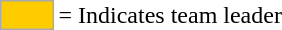<table>
<tr>
<td style="background-color:#FFCC00; border:1px solid #aaaaaa; width:2em;"></td>
<td>= Indicates team leader</td>
</tr>
</table>
